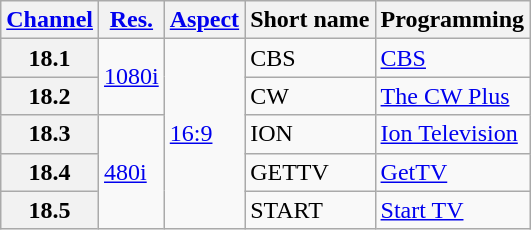<table class="wikitable">
<tr>
<th scope = "col"><a href='#'>Channel</a></th>
<th scope = "col"><a href='#'>Res.</a></th>
<th scope = "col"><a href='#'>Aspect</a></th>
<th scope = "col">Short name</th>
<th scope = "col">Programming</th>
</tr>
<tr>
<th scope = "row">18.1</th>
<td rowspan="2"><a href='#'>1080i</a></td>
<td rowspan="5"><a href='#'>16:9</a></td>
<td>CBS</td>
<td><a href='#'>CBS</a></td>
</tr>
<tr>
<th scope = "row">18.2</th>
<td>CW</td>
<td><a href='#'>The CW Plus</a></td>
</tr>
<tr>
<th scope = "row">18.3</th>
<td rowspan="3"><a href='#'>480i</a></td>
<td>ION</td>
<td><a href='#'>Ion Television</a></td>
</tr>
<tr>
<th scope = "row">18.4</th>
<td>GETTV</td>
<td><a href='#'>GetTV</a></td>
</tr>
<tr>
<th scope = "row">18.5</th>
<td>START</td>
<td><a href='#'>Start TV</a></td>
</tr>
</table>
